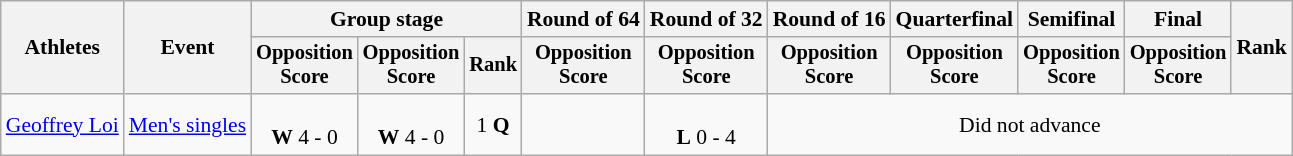<table class="wikitable" style="font-size:90%">
<tr>
<th rowspan=2>Athletes</th>
<th rowspan=2>Event</th>
<th colspan=3>Group stage</th>
<th>Round of 64</th>
<th>Round of 32</th>
<th>Round of 16</th>
<th>Quarterfinal</th>
<th>Semifinal</th>
<th>Final</th>
<th rowspan=2>Rank</th>
</tr>
<tr style="font-size:95%">
<th>Opposition<br>Score</th>
<th>Opposition<br>Score</th>
<th>Rank</th>
<th>Opposition<br>Score</th>
<th>Opposition<br>Score</th>
<th>Opposition<br>Score</th>
<th>Opposition<br>Score</th>
<th>Opposition<br>Score</th>
<th>Opposition<br>Score</th>
</tr>
<tr align=center>
<td align=left><a href='#'>Geoffrey Loi</a></td>
<td align=left><a href='#'>Men's singles</a></td>
<td><br><strong>W</strong> 4 - 0</td>
<td><br><strong>W</strong> 4 - 0</td>
<td>1 <strong>Q</strong></td>
<td></td>
<td><br><strong>L</strong> 0 - 4</td>
<td colspan=5>Did not advance</td>
</tr>
</table>
